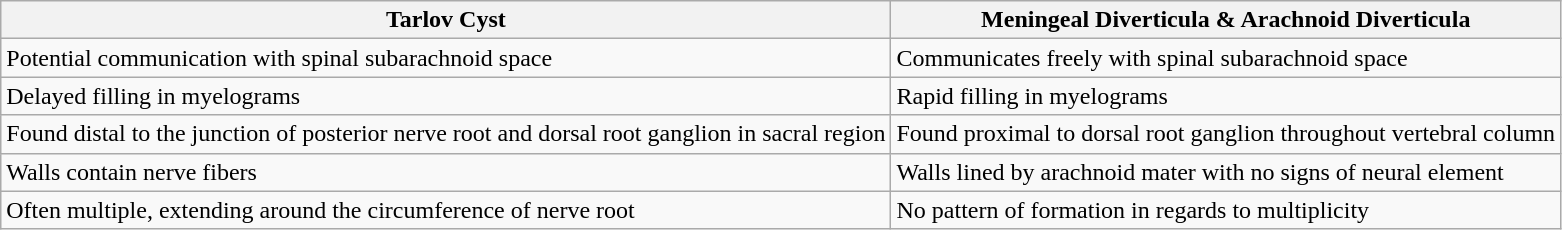<table class="wikitable">
<tr>
<th>Tarlov Cyst</th>
<th>Meningeal Diverticula & Arachnoid Diverticula</th>
</tr>
<tr>
<td>Potential communication with spinal subarachnoid space</td>
<td>Communicates freely with spinal subarachnoid space</td>
</tr>
<tr>
<td>Delayed filling in myelograms</td>
<td>Rapid filling in myelograms</td>
</tr>
<tr>
<td>Found distal to the junction of posterior nerve root and dorsal root ganglion in sacral region</td>
<td>Found proximal to dorsal root ganglion throughout vertebral column</td>
</tr>
<tr>
<td>Walls contain nerve fibers</td>
<td>Walls lined by arachnoid mater with no signs of neural element</td>
</tr>
<tr>
<td>Often multiple, extending around the circumference of nerve root</td>
<td>No pattern of formation in regards to multiplicity</td>
</tr>
</table>
